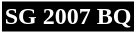<table style="border: 1px solid white; color:white; margin-left: auto; margin-right: auto;" cellspacing="0" cellpadding="0" width="90px">
<tr>
<td align="center" height="20" style="background:#000000;"><span><strong>SG 2007 BQ</strong></span></td>
</tr>
</table>
